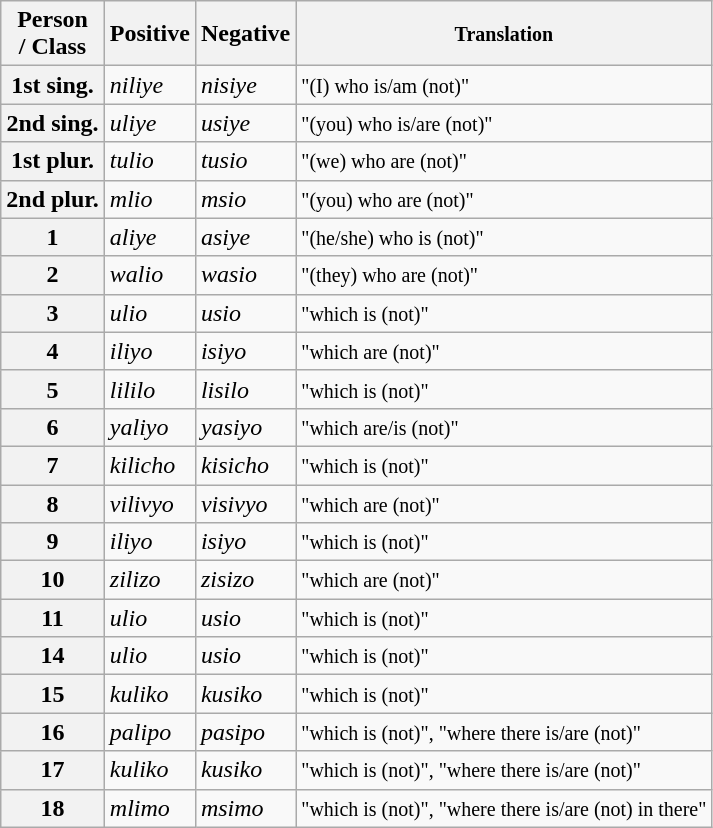<table class="wikitable">
<tr>
<th>Person<br>/ Class</th>
<th>Positive</th>
<th>Negative</th>
<th><small>Translation</small></th>
</tr>
<tr>
<th>1st sing.</th>
<td><em>niliye</em></td>
<td><em>nisiye</em></td>
<td><small>"(I) who is/am (not)"</small></td>
</tr>
<tr>
<th>2nd sing.</th>
<td><em>uliye</em></td>
<td><em>usiye</em></td>
<td><small>"(you) who is/are (not)"</small></td>
</tr>
<tr>
<th>1st plur.</th>
<td><em>tulio</em></td>
<td><em>tusio</em></td>
<td><small>"(we) who are (not)"</small></td>
</tr>
<tr>
<th>2nd plur.</th>
<td><em>mlio</em></td>
<td><em>msio</em></td>
<td><small>"(you) who are (not)"</small></td>
</tr>
<tr>
<th>1</th>
<td><em>aliye</em></td>
<td><em>asiye</em></td>
<td><small>"(he/she) who is (not)"</small></td>
</tr>
<tr>
<th>2</th>
<td><em>walio</em></td>
<td><em>wasio</em></td>
<td><small>"(they) who are (not)"</small></td>
</tr>
<tr>
<th>3</th>
<td><em>ulio</em></td>
<td><em>usio</em></td>
<td><small>"which is (not)"</small></td>
</tr>
<tr>
<th>4</th>
<td><em>iliyo</em></td>
<td><em>isiyo</em></td>
<td><small>"which are (not)"</small></td>
</tr>
<tr>
<th>5</th>
<td><em>lililo</em></td>
<td><em>lisilo</em></td>
<td><small>"which is (not)"</small></td>
</tr>
<tr>
<th>6</th>
<td><em>yaliyo</em></td>
<td><em>yasiyo</em></td>
<td><small>"which are/is (not)"</small></td>
</tr>
<tr>
<th>7</th>
<td><em>kilicho</em></td>
<td><em>kisicho</em></td>
<td><small>"which is (not)"</small></td>
</tr>
<tr>
<th>8</th>
<td><em>vilivyo</em></td>
<td><em>visivyo</em></td>
<td><small>"which are (not)"</small></td>
</tr>
<tr>
<th>9</th>
<td><em>iliyo</em></td>
<td><em>isiyo</em></td>
<td><small>"which is (not)"</small></td>
</tr>
<tr>
<th>10</th>
<td><em>zilizo</em></td>
<td><em>zisizo</em></td>
<td><small>"which are (not)"</small></td>
</tr>
<tr>
<th>11</th>
<td><em>ulio</em></td>
<td><em>usio</em></td>
<td><small>"which is (not)"</small></td>
</tr>
<tr>
<th>14</th>
<td><em>ulio</em></td>
<td><em>usio</em></td>
<td><small>"which is (not)"</small></td>
</tr>
<tr>
<th>15</th>
<td><em>kuliko</em></td>
<td><em>kusiko</em></td>
<td><small>"which is (not)"</small></td>
</tr>
<tr>
<th>16</th>
<td><em>palipo</em></td>
<td><em>pasipo</em></td>
<td><small>"which is (not)", "where there is/are (not)"</small></td>
</tr>
<tr>
<th>17</th>
<td><em>kuliko</em></td>
<td><em>kusiko</em></td>
<td><small>"which is (not)", "where there is/are (not)"</small></td>
</tr>
<tr>
<th>18</th>
<td><em>mlimo</em></td>
<td><em>msimo</em></td>
<td><small>"which is (not)", "where there is/are (not) in there"</small></td>
</tr>
</table>
